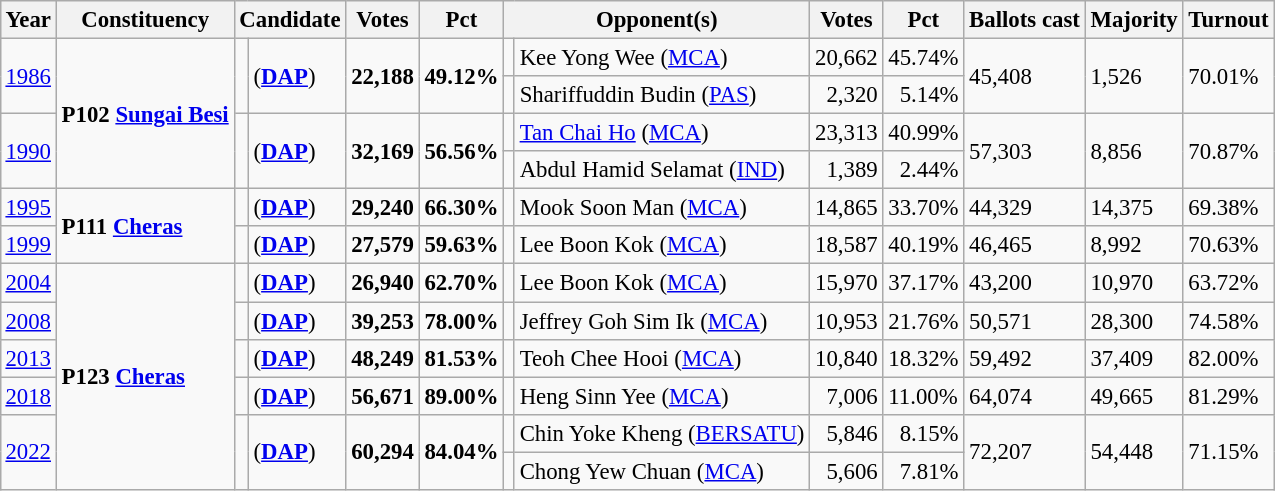<table class="wikitable" style="margin:0.5em ; font-size:95%">
<tr>
<th>Year</th>
<th>Constituency</th>
<th colspan=2>Candidate</th>
<th>Votes</th>
<th>Pct</th>
<th colspan=2>Opponent(s)</th>
<th>Votes</th>
<th>Pct</th>
<th>Ballots cast</th>
<th>Majority</th>
<th>Turnout</th>
</tr>
<tr>
<td rowspan=2><a href='#'>1986</a></td>
<td rowspan=4><strong>P102 <a href='#'>Sungai Besi</a></strong></td>
<td rowspan=2 ></td>
<td rowspan=2> (<a href='#'><strong>DAP</strong></a>)</td>
<td rowspan=2 align="right"><strong>22,188</strong></td>
<td rowspan=2><strong>49.12%</strong></td>
<td></td>
<td>Kee Yong Wee (<a href='#'>MCA</a>)</td>
<td align="right">20,662</td>
<td>45.74%</td>
<td rowspan=2>45,408</td>
<td rowspan=2>1,526</td>
<td rowspan=2>70.01%</td>
</tr>
<tr>
<td></td>
<td>Shariffuddin Budin (<a href='#'>PAS</a>)</td>
<td align="right">2,320</td>
<td align=right>5.14%</td>
</tr>
<tr>
<td rowspan=2><a href='#'>1990</a></td>
<td rowspan=2 ></td>
<td rowspan=2> (<a href='#'><strong>DAP</strong></a>)</td>
<td rowspan=2 align="right"><strong>32,169</strong></td>
<td rowspan=2><strong>56.56%</strong></td>
<td></td>
<td><a href='#'>Tan Chai Ho</a> (<a href='#'>MCA</a>)</td>
<td align="right">23,313</td>
<td>40.99%</td>
<td rowspan=2>57,303</td>
<td rowspan=2>8,856</td>
<td rowspan=2>70.87%</td>
</tr>
<tr>
<td></td>
<td>Abdul Hamid Selamat (<a href='#'>IND</a>)</td>
<td align="right">1,389</td>
<td align=right>2.44%</td>
</tr>
<tr>
<td><a href='#'>1995</a></td>
<td rowspan=2><strong>P111 <a href='#'>Cheras</a></strong></td>
<td></td>
<td> (<a href='#'><strong>DAP</strong></a>)</td>
<td align="right"><strong>29,240</strong></td>
<td><strong>66.30%</strong></td>
<td></td>
<td>Mook Soon Man (<a href='#'>MCA</a>)</td>
<td align="right">14,865</td>
<td>33.70%</td>
<td>44,329</td>
<td>14,375</td>
<td>69.38%</td>
</tr>
<tr>
<td><a href='#'>1999</a></td>
<td></td>
<td> (<a href='#'><strong>DAP</strong></a>)</td>
<td align="right"><strong>27,579</strong></td>
<td><strong>59.63%</strong></td>
<td></td>
<td>Lee Boon Kok (<a href='#'>MCA</a>)</td>
<td align="right">18,587</td>
<td>40.19%</td>
<td>46,465</td>
<td>8,992</td>
<td>70.63%</td>
</tr>
<tr>
<td><a href='#'>2004</a></td>
<td rowspan=6><strong>P123 <a href='#'>Cheras</a></strong></td>
<td></td>
<td> (<a href='#'><strong>DAP</strong></a>)</td>
<td align="right"><strong>26,940</strong></td>
<td><strong>62.70%</strong></td>
<td></td>
<td>Lee Boon Kok (<a href='#'>MCA</a>)</td>
<td align="right">15,970</td>
<td>37.17%</td>
<td>43,200</td>
<td>10,970</td>
<td>63.72%</td>
</tr>
<tr>
<td><a href='#'>2008</a></td>
<td></td>
<td> (<a href='#'><strong>DAP</strong></a>)</td>
<td align="right"><strong>39,253</strong></td>
<td><strong>78.00%</strong></td>
<td></td>
<td>Jeffrey Goh Sim Ik (<a href='#'>MCA</a>)</td>
<td align="right">10,953</td>
<td>21.76%</td>
<td>50,571</td>
<td>28,300</td>
<td>74.58%</td>
</tr>
<tr>
<td><a href='#'>2013</a></td>
<td></td>
<td> (<a href='#'><strong>DAP</strong></a>)</td>
<td align="right"><strong>48,249</strong></td>
<td><strong>81.53%</strong></td>
<td></td>
<td>Teoh Chee Hooi (<a href='#'>MCA</a>)</td>
<td align="right">10,840</td>
<td>18.32%</td>
<td>59,492</td>
<td>37,409</td>
<td>82.00%</td>
</tr>
<tr>
<td><a href='#'>2018</a></td>
<td></td>
<td> (<a href='#'><strong>DAP</strong></a>)</td>
<td align="right"><strong>56,671</strong></td>
<td><strong>89.00%</strong></td>
<td></td>
<td>Heng Sinn Yee (<a href='#'>MCA</a>)</td>
<td align="right">7,006</td>
<td>11.00%</td>
<td>64,074</td>
<td>49,665</td>
<td>81.29%</td>
</tr>
<tr>
<td rowspan=2><a href='#'>2022</a></td>
<td rowspan=2 ></td>
<td rowspan=2> (<a href='#'><strong>DAP</strong></a>)</td>
<td rowspan=2 align="right"><strong>60,294</strong></td>
<td rowspan=2><strong>84.04%</strong></td>
<td bgcolor=></td>
<td>Chin Yoke Kheng (<a href='#'>BERSATU</a>)</td>
<td align="right">5,846</td>
<td align=right>8.15%</td>
<td rowspan="2">72,207</td>
<td rowspan="2">54,448</td>
<td rowspan="2">71.15%</td>
</tr>
<tr>
<td></td>
<td>Chong Yew Chuan (<a href='#'>MCA</a>)</td>
<td align="right">5,606</td>
<td align=right>7.81%</td>
</tr>
</table>
